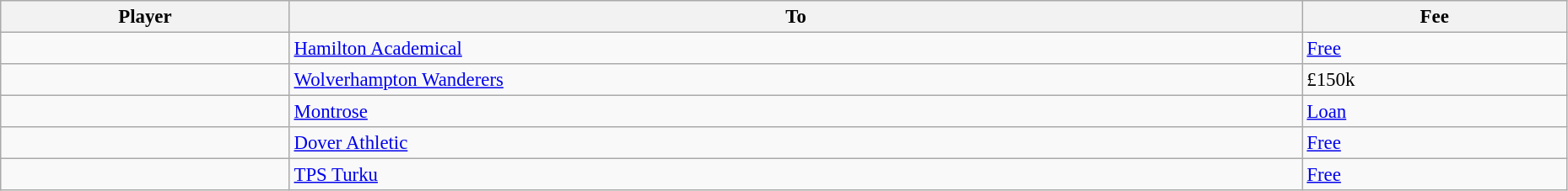<table class="wikitable" style="text-align:center; font-size:95%;width:98%; text-align:left">
<tr>
<th>Player</th>
<th>To</th>
<th>Fee</th>
</tr>
<tr>
<td> </td>
<td> <a href='#'>Hamilton Academical</a></td>
<td><a href='#'>Free</a></td>
</tr>
<tr>
<td> </td>
<td> <a href='#'>Wolverhampton Wanderers</a></td>
<td>£150k</td>
</tr>
<tr>
<td> </td>
<td> <a href='#'>Montrose</a></td>
<td><a href='#'>Loan</a></td>
</tr>
<tr>
<td> </td>
<td> <a href='#'>Dover Athletic</a></td>
<td><a href='#'>Free</a></td>
</tr>
<tr>
<td> </td>
<td> <a href='#'>TPS Turku</a></td>
<td><a href='#'>Free</a></td>
</tr>
</table>
